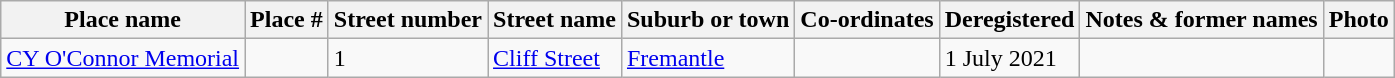<table class="wikitable sortable">
<tr>
<th>Place name</th>
<th>Place #</th>
<th>Street number</th>
<th>Street name</th>
<th>Suburb or town</th>
<th>Co-ordinates</th>
<th>Deregistered</th>
<th class="unsortable">Notes & former names</th>
<th class="unsortable">Photo</th>
</tr>
<tr>
<td><a href='#'>CY O'Connor Memorial</a></td>
<td></td>
<td>1</td>
<td><a href='#'>Cliff Street</a></td>
<td><a href='#'>Fremantle</a></td>
<td></td>
<td>1 July 2021</td>
<td></td>
<td></td>
</tr>
</table>
